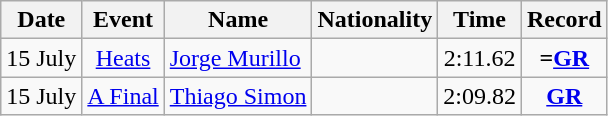<table class="wikitable" style=text-align:center>
<tr>
<th>Date</th>
<th>Event</th>
<th>Name</th>
<th>Nationality</th>
<th>Time</th>
<th>Record</th>
</tr>
<tr>
<td>15 July</td>
<td><a href='#'>Heats</a></td>
<td align=left><a href='#'>Jorge Murillo</a></td>
<td align=left></td>
<td>2:11.62</td>
<td><strong>=<a href='#'>GR</a></strong></td>
</tr>
<tr>
<td>15 July</td>
<td><a href='#'>A Final</a></td>
<td align=left><a href='#'>Thiago Simon</a></td>
<td align=left></td>
<td>2:09.82</td>
<td><strong><a href='#'>GR</a></strong></td>
</tr>
</table>
